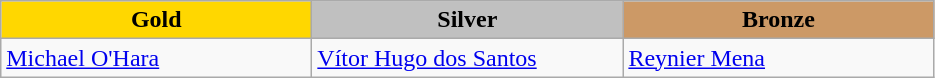<table class="wikitable" style="text-align:left">
<tr align="center">
<td width=200 bgcolor=gold><strong>Gold</strong></td>
<td width=200 bgcolor=silver><strong>Silver</strong></td>
<td width=200 bgcolor=CC9966><strong>Bronze</strong></td>
</tr>
<tr>
<td><a href='#'>Michael O'Hara</a><br></td>
<td><a href='#'>Vítor Hugo dos Santos</a><br></td>
<td><a href='#'>Reynier Mena</a><br></td>
</tr>
</table>
